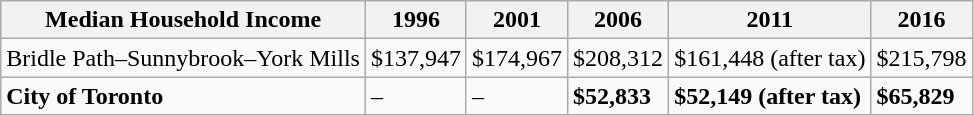<table class="wikitable">
<tr>
<th>Median Household Income</th>
<th>1996</th>
<th>2001</th>
<th>2006</th>
<th>2011</th>
<th>2016</th>
</tr>
<tr>
<td>Bridle Path–Sunnybrook–York Mills</td>
<td>$137,947</td>
<td>$174,967</td>
<td>$208,312</td>
<td>$161,448 (after tax)</td>
<td>$215,798</td>
</tr>
<tr>
<td><strong>City of Toronto</strong></td>
<td>–</td>
<td>–</td>
<td><strong>$52,833</strong></td>
<td><strong>$52,149 (after tax)</strong></td>
<td><strong>$65,829</strong></td>
</tr>
</table>
